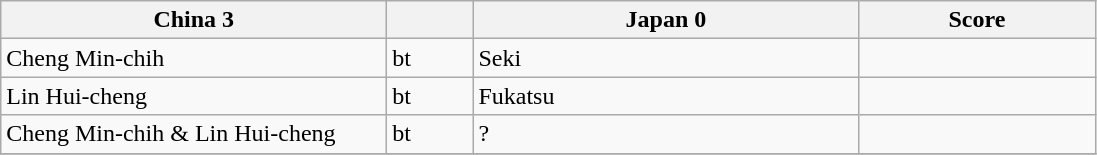<table class="wikitable">
<tr>
<th width=250> China 3</th>
<th width=50></th>
<th width=250> Japan 0</th>
<th width=150>Score</th>
</tr>
<tr>
<td>Cheng Min-chih</td>
<td>bt</td>
<td>Seki</td>
<td></td>
</tr>
<tr>
<td>Lin Hui-cheng</td>
<td>bt</td>
<td>Fukatsu</td>
<td></td>
</tr>
<tr>
<td>Cheng Min-chih & Lin Hui-cheng</td>
<td>bt</td>
<td>?</td>
<td></td>
</tr>
<tr>
</tr>
</table>
